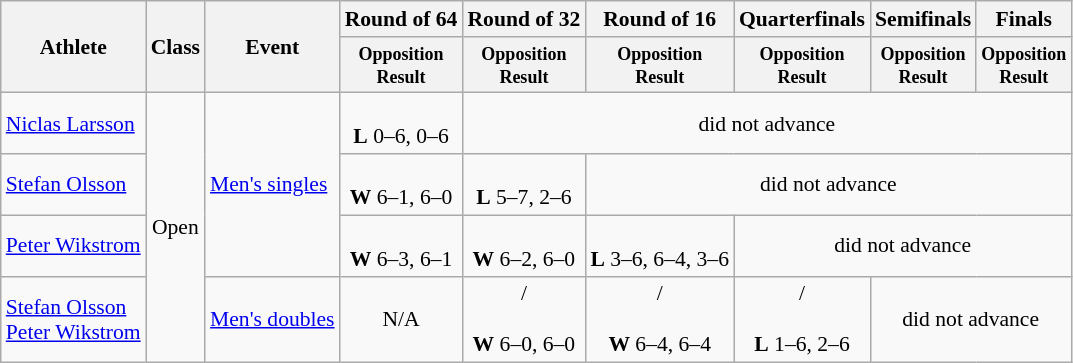<table class=wikitable style="font-size:90%">
<tr>
<th rowspan="2">Athlete</th>
<th rowspan="2">Class</th>
<th rowspan="2">Event</th>
<th>Round of 64</th>
<th>Round of 32</th>
<th>Round of 16</th>
<th>Quarterfinals</th>
<th>Semifinals</th>
<th>Finals</th>
</tr>
<tr>
<th style="line-height:1em"><small>Opposition<br>Result</small></th>
<th style="line-height:1em"><small>Opposition<br>Result</small></th>
<th style="line-height:1em"><small>Opposition<br>Result</small></th>
<th style="line-height:1em"><small>Opposition<br>Result</small></th>
<th style="line-height:1em"><small>Opposition<br>Result</small></th>
<th style="line-height:1em"><small>Opposition<br>Result</small></th>
</tr>
<tr>
<td><a href='#'>Niclas Larsson</a></td>
<td rowspan="4" style="text-align:center;">Open</td>
<td rowspan="3"><a href='#'>Men's singles</a></td>
<td style="text-align:center;"><br><strong>L</strong> 0–6, 0–6</td>
<td style="text-align:center;" colspan="5">did not advance</td>
</tr>
<tr>
<td><a href='#'>Stefan Olsson</a></td>
<td style="text-align:center;"><br><strong>W</strong> 6–1, 6–0</td>
<td style="text-align:center;"><br><strong>L</strong> 5–7, 2–6</td>
<td style="text-align:center;" colspan="4">did not advance</td>
</tr>
<tr>
<td><a href='#'>Peter Wikstrom</a></td>
<td style="text-align:center;"><br><strong>W</strong> 6–3, 6–1</td>
<td style="text-align:center;"><br><strong>W</strong> 6–2, 6–0</td>
<td style="text-align:center;"><br><strong>L</strong> 3–6, 6–4, 3–6</td>
<td style="text-align:center;" colspan="3">did not advance</td>
</tr>
<tr>
<td><a href='#'>Stefan Olsson</a><br> <a href='#'>Peter Wikstrom</a></td>
<td><a href='#'>Men's doubles</a></td>
<td style="text-align:center;">N/A</td>
<td style="text-align:center;"> /<br> <br><strong>W</strong> 6–0, 6–0</td>
<td style="text-align:center;"> /<br> <br><strong>W</strong> 6–4, 6–4</td>
<td style="text-align:center;"> /<br> <br><strong>L</strong> 1–6, 2–6</td>
<td style="text-align:center;" colspan="2">did not advance</td>
</tr>
</table>
